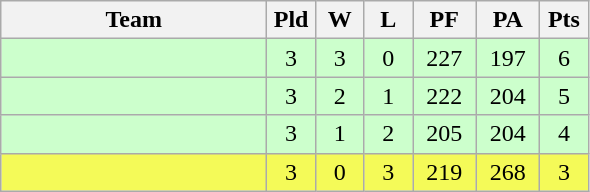<table class="wikitable" style="text-align:center;">
<tr>
<th width=170>Team</th>
<th width=25>Pld</th>
<th width=25>W</th>
<th width=25>L</th>
<th width=35>PF</th>
<th width=35>PA</th>
<th width=25>Pts</th>
</tr>
<tr bgcolor=#ccffcc>
<td align="left"></td>
<td>3</td>
<td>3</td>
<td>0</td>
<td>227</td>
<td>197</td>
<td>6</td>
</tr>
<tr bgcolor=#ccffcc>
<td align="left"></td>
<td>3</td>
<td>2</td>
<td>1</td>
<td>222</td>
<td>204</td>
<td>5</td>
</tr>
<tr bgcolor=#ccffcc>
<td align="left"></td>
<td>3</td>
<td>1</td>
<td>2</td>
<td>205</td>
<td>204</td>
<td>4</td>
</tr>
<tr bgcolor=#F4FA58>
<td align="left"></td>
<td>3</td>
<td>0</td>
<td>3</td>
<td>219</td>
<td>268</td>
<td>3</td>
</tr>
</table>
